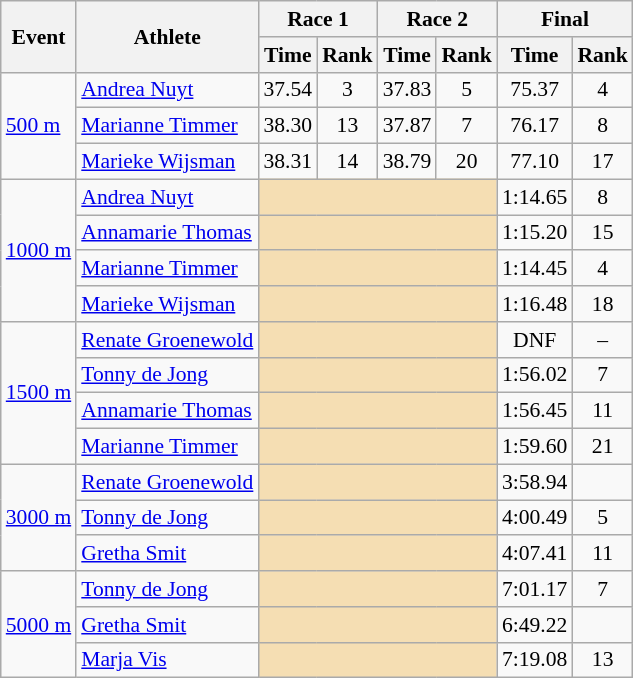<table class="wikitable" border="1" style="font-size:90%">
<tr>
<th rowspan=2>Event</th>
<th rowspan=2>Athlete</th>
<th colspan=2>Race 1</th>
<th colspan=2>Race 2</th>
<th colspan=2>Final</th>
</tr>
<tr>
<th>Time</th>
<th>Rank</th>
<th>Time</th>
<th>Rank</th>
<th>Time</th>
<th>Rank</th>
</tr>
<tr>
<td rowspan=3><a href='#'>500 m</a></td>
<td><a href='#'>Andrea Nuyt</a></td>
<td align=center>37.54</td>
<td align=center>3</td>
<td align=center>37.83</td>
<td align=center>5</td>
<td align=center>75.37</td>
<td align=center>4</td>
</tr>
<tr>
<td><a href='#'>Marianne Timmer</a></td>
<td align=center>38.30</td>
<td align=center>13</td>
<td align=center>37.87</td>
<td align=center>7</td>
<td align=center>76.17</td>
<td align=center>8</td>
</tr>
<tr>
<td><a href='#'>Marieke Wijsman</a></td>
<td align=center>38.31</td>
<td align=center>14</td>
<td align=center>38.79</td>
<td align=center>20</td>
<td align=center>77.10</td>
<td align=center>17</td>
</tr>
<tr>
<td rowspan=4><a href='#'>1000 m</a></td>
<td><a href='#'>Andrea Nuyt</a></td>
<td colspan=4 bgcolor=wheat></td>
<td align=center>1:14.65</td>
<td align=center>8</td>
</tr>
<tr>
<td><a href='#'>Annamarie Thomas</a></td>
<td colspan=4 bgcolor=wheat></td>
<td align=center>1:15.20</td>
<td align=center>15</td>
</tr>
<tr>
<td><a href='#'>Marianne Timmer</a></td>
<td colspan=4 bgcolor=wheat></td>
<td align=center>1:14.45</td>
<td align=center>4</td>
</tr>
<tr>
<td><a href='#'>Marieke Wijsman</a></td>
<td colspan=4 bgcolor=wheat></td>
<td align=center>1:16.48</td>
<td align=center>18</td>
</tr>
<tr>
<td rowspan=4><a href='#'>1500 m</a></td>
<td><a href='#'>Renate Groenewold</a></td>
<td colspan=4 bgcolor=wheat></td>
<td align=center>DNF</td>
<td align=center>–</td>
</tr>
<tr>
<td><a href='#'>Tonny de Jong</a></td>
<td colspan=4 bgcolor=wheat></td>
<td align=center>1:56.02</td>
<td align=center>7</td>
</tr>
<tr>
<td><a href='#'>Annamarie Thomas</a></td>
<td colspan=4 bgcolor=wheat></td>
<td align=center>1:56.45</td>
<td align=center>11</td>
</tr>
<tr>
<td><a href='#'>Marianne Timmer</a></td>
<td colspan=4 bgcolor=wheat></td>
<td align=center>1:59.60</td>
<td align=center>21</td>
</tr>
<tr>
<td rowspan=3><a href='#'>3000 m</a></td>
<td><a href='#'>Renate Groenewold</a></td>
<td colspan=4 bgcolor=wheat></td>
<td align=center>3:58.94</td>
<td align=center></td>
</tr>
<tr>
<td><a href='#'>Tonny de Jong</a></td>
<td colspan=4 bgcolor=wheat></td>
<td align=center>4:00.49</td>
<td align=center>5</td>
</tr>
<tr>
<td><a href='#'>Gretha Smit</a></td>
<td colspan=4 bgcolor=wheat></td>
<td align=center>4:07.41</td>
<td align=center>11</td>
</tr>
<tr>
<td rowspan=3><a href='#'>5000 m</a></td>
<td><a href='#'>Tonny de Jong</a></td>
<td colspan=4 bgcolor=wheat></td>
<td align=center>7:01.17</td>
<td align=center>7</td>
</tr>
<tr>
<td><a href='#'>Gretha Smit</a></td>
<td colspan=4 bgcolor=wheat></td>
<td align=center>6:49.22</td>
<td align=center></td>
</tr>
<tr>
<td><a href='#'>Marja Vis</a></td>
<td colspan=4 bgcolor=wheat></td>
<td align=center>7:19.08</td>
<td align=center>13</td>
</tr>
</table>
